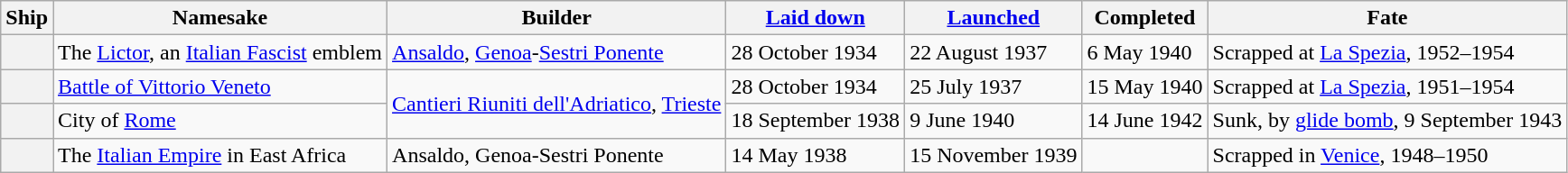<table class="wikitable plainrowheaders">
<tr>
<th scope="col">Ship</th>
<th scope="col">Namesake</th>
<th scope="col">Builder</th>
<th scope="col"><a href='#'>Laid down</a></th>
<th scope="col"><a href='#'>Launched</a></th>
<th scope="col">Completed</th>
<th scope="col">Fate</th>
</tr>
<tr>
<th scope="row"></th>
<td>The <a href='#'>Lictor</a>, an <a href='#'>Italian Fascist</a> emblem</td>
<td><a href='#'>Ansaldo</a>, <a href='#'>Genoa</a>-<a href='#'>Sestri Ponente</a></td>
<td>28 October 1934</td>
<td>22 August 1937</td>
<td>6 May 1940</td>
<td>Scrapped at <a href='#'>La Spezia</a>, 1952–1954</td>
</tr>
<tr>
<th scope="row"></th>
<td><a href='#'>Battle of Vittorio Veneto</a></td>
<td rowspan=2><a href='#'>Cantieri Riuniti dell'Adriatico</a>, <a href='#'>Trieste</a></td>
<td>28 October 1934</td>
<td>25 July 1937</td>
<td>15 May 1940</td>
<td>Scrapped at <a href='#'>La Spezia</a>, 1951–1954</td>
</tr>
<tr>
<th scope="row"></th>
<td>City of <a href='#'>Rome</a></td>
<td>18 September 1938</td>
<td>9 June 1940</td>
<td>14 June 1942</td>
<td>Sunk, by <a href='#'>glide bomb</a>, 9 September 1943</td>
</tr>
<tr>
<th scope="row"></th>
<td>The <a href='#'>Italian Empire</a> in East Africa</td>
<td>Ansaldo, Genoa-Sestri Ponente</td>
<td>14 May 1938</td>
<td>15 November 1939</td>
<td></td>
<td>Scrapped in <a href='#'>Venice</a>, 1948–1950</td>
</tr>
</table>
